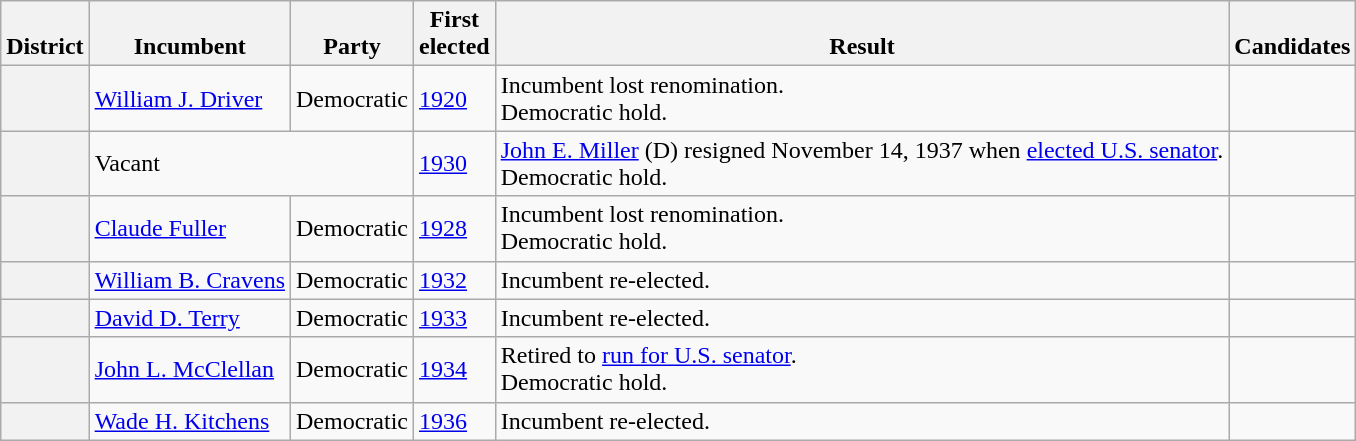<table class=wikitable>
<tr valign=bottom>
<th>District</th>
<th>Incumbent</th>
<th>Party</th>
<th>First<br>elected</th>
<th>Result</th>
<th>Candidates</th>
</tr>
<tr>
<th></th>
<td><a href='#'>William J. Driver</a></td>
<td>Democratic</td>
<td><a href='#'>1920</a></td>
<td>Incumbent lost renomination.<br>Democratic hold.</td>
<td nowrap></td>
</tr>
<tr>
<th></th>
<td colspan=2>Vacant</td>
<td><a href='#'>1930</a></td>
<td><a href='#'>John E. Miller</a> (D) resigned November 14, 1937 when <a href='#'>elected U.S. senator</a>.<br>Democratic hold.</td>
<td nowrap></td>
</tr>
<tr>
<th></th>
<td><a href='#'>Claude Fuller</a></td>
<td>Democratic</td>
<td><a href='#'>1928</a></td>
<td>Incumbent lost renomination.<br>Democratic hold.</td>
<td nowrap></td>
</tr>
<tr>
<th></th>
<td><a href='#'>William B. Cravens</a></td>
<td>Democratic</td>
<td><a href='#'>1932</a></td>
<td>Incumbent re-elected.</td>
<td nowrap></td>
</tr>
<tr>
<th></th>
<td><a href='#'>David D. Terry</a></td>
<td>Democratic</td>
<td><a href='#'>1933 </a></td>
<td>Incumbent re-elected.</td>
<td nowrap></td>
</tr>
<tr>
<th></th>
<td><a href='#'>John L. McClellan</a></td>
<td>Democratic</td>
<td><a href='#'>1934</a></td>
<td>Retired to <a href='#'>run for U.S. senator</a>.<br>Democratic hold.</td>
<td nowrap></td>
</tr>
<tr>
<th></th>
<td><a href='#'>Wade H. Kitchens</a></td>
<td>Democratic</td>
<td><a href='#'>1936</a></td>
<td>Incumbent re-elected.</td>
<td nowrap></td>
</tr>
</table>
